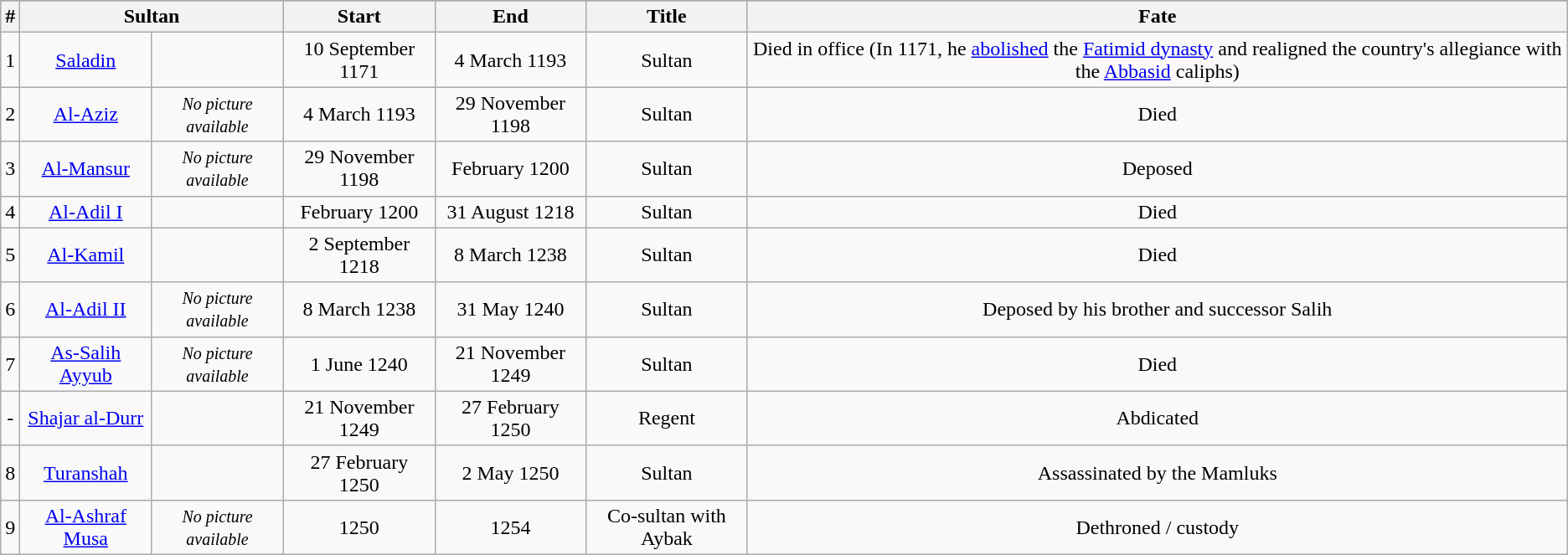<table class="wikitable" style="text-align:center">
<tr style="background:#cccccc">
</tr>
<tr>
<th>#</th>
<th colspan=2>Sultan</th>
<th>Start</th>
<th>End</th>
<th>Title</th>
<th>Fate</th>
</tr>
<tr>
<td>1</td>
<td><a href='#'>Saladin</a></td>
<td></td>
<td>10 September 1171</td>
<td>4 March 1193</td>
<td>Sultan</td>
<td>Died in office (In 1171, he <a href='#'>abolished</a> the <a href='#'>Fatimid dynasty</a> and realigned the country's allegiance with the <a href='#'>Abbasid</a> caliphs)</td>
</tr>
<tr>
<td>2</td>
<td><a href='#'>Al-Aziz</a></td>
<td><small><em>No picture available</em></small></td>
<td>4 March 1193</td>
<td>29 November 1198</td>
<td>Sultan</td>
<td>Died</td>
</tr>
<tr>
<td>3</td>
<td><a href='#'>Al-Mansur</a></td>
<td><small><em>No picture available</em></small></td>
<td>29 November 1198</td>
<td>February 1200</td>
<td>Sultan</td>
<td>Deposed</td>
</tr>
<tr>
<td>4</td>
<td><a href='#'>Al-Adil I</a></td>
<td></td>
<td>February 1200</td>
<td>31 August 1218</td>
<td>Sultan</td>
<td>Died</td>
</tr>
<tr>
<td>5</td>
<td><a href='#'>Al-Kamil</a></td>
<td></td>
<td>2 September 1218</td>
<td>8 March 1238</td>
<td>Sultan</td>
<td>Died</td>
</tr>
<tr>
<td>6</td>
<td><a href='#'>Al-Adil II</a></td>
<td><small><em>No picture available</em></small></td>
<td>8 March 1238</td>
<td>31 May 1240</td>
<td>Sultan</td>
<td>Deposed by his brother and successor Salih</td>
</tr>
<tr>
<td>7</td>
<td><a href='#'>As-Salih Ayyub</a></td>
<td><small><em>No picture available</em></small></td>
<td>1 June 1240</td>
<td>21 November 1249</td>
<td>Sultan</td>
<td>Died</td>
</tr>
<tr>
<td>-</td>
<td><a href='#'>Shajar al-Durr</a></td>
<td></td>
<td>21 November 1249</td>
<td>27 February 1250</td>
<td>Regent</td>
<td>Abdicated</td>
</tr>
<tr>
<td>8</td>
<td><a href='#'>Turanshah</a></td>
<td></td>
<td>27 February 1250</td>
<td>2 May 1250</td>
<td>Sultan</td>
<td>Assassinated by the Mamluks</td>
</tr>
<tr>
<td>9</td>
<td><a href='#'>Al-Ashraf Musa</a></td>
<td><small><em>No picture available</em></small></td>
<td>1250</td>
<td>1254</td>
<td>Co-sultan with Aybak</td>
<td>Dethroned / custody</td>
</tr>
</table>
